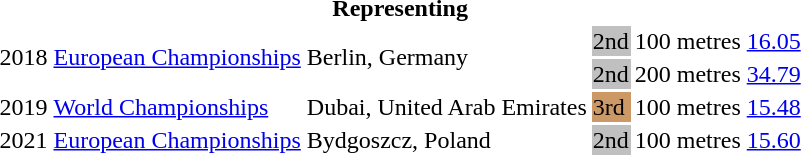<table>
<tr>
<th colspan="6">Representing </th>
</tr>
<tr>
<td rowspan=2>2018</td>
<td rowspan=2><a href='#'>European Championships</a></td>
<td rowspan=2>Berlin, Germany</td>
<td bgcolor="silver">2nd</td>
<td>100 metres</td>
<td><a href='#'>16.05</a></td>
</tr>
<tr>
<td bgcolor="silver">2nd</td>
<td>200 metres</td>
<td><a href='#'>34.79</a></td>
</tr>
<tr>
<td>2019</td>
<td><a href='#'>World Championships</a></td>
<td>Dubai, United Arab Emirates</td>
<td bgcolor="cc9966">3rd</td>
<td>100 metres</td>
<td><a href='#'>15.48</a></td>
</tr>
<tr>
<td>2021</td>
<td><a href='#'>European Championships</a></td>
<td>Bydgoszcz, Poland</td>
<td bgcolor="silver">2nd</td>
<td>100 metres</td>
<td><a href='#'>15.60</a></td>
</tr>
</table>
